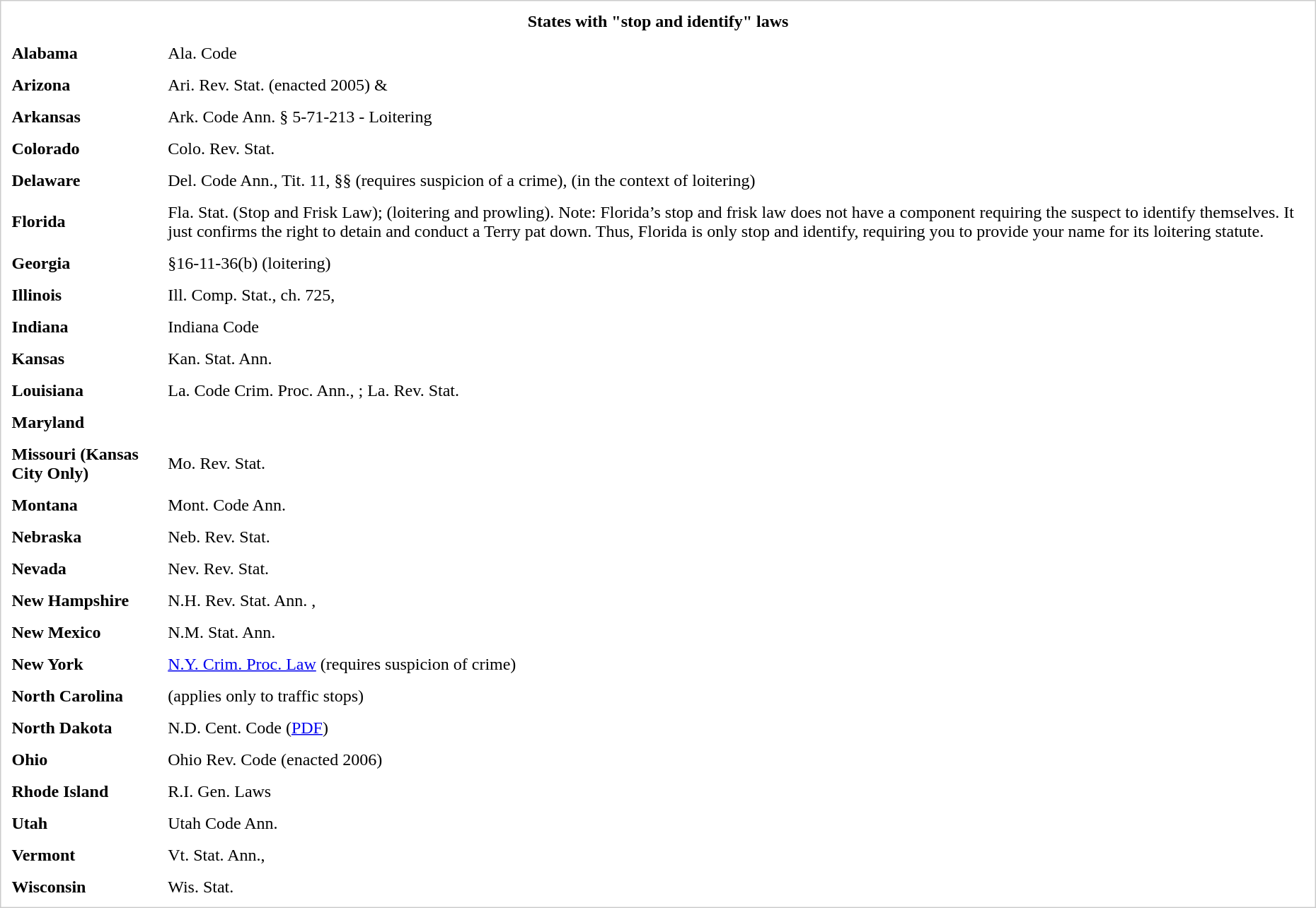<table align="center" cellpadding="2" cellspacing="8" style="border:1px solid #CCCCCC; margin-left: 1.5em; margin-top: 1ex; margin-bottom: 2ex;">
<tr>
<th scope="col" colspan="2" style="text-align: center;">States with "stop and identify" laws</th>
</tr>
<tr>
<td><strong>Alabama</strong></td>
<td>Ala. Code </td>
</tr>
<tr>
<td><strong>Arizona</strong></td>
<td>Ari. Rev. Stat.  (enacted 2005) & </td>
</tr>
<tr>
<td><strong>Arkansas</strong></td>
<td>Ark. Code Ann. § 5-71-213 - Loitering</td>
</tr>
<tr>
<td><strong>Colorado</strong></td>
<td>Colo. Rev. Stat. </td>
</tr>
<tr>
<td><strong>Delaware</strong></td>
<td>Del. Code Ann., Tit. 11, §§ (requires suspicion of a crime), (in the context of loitering)</td>
</tr>
<tr>
<td><strong>Florida</strong></td>
<td>Fla. Stat.  (Stop and Frisk Law);  (loitering and prowling). Note: Florida’s stop and frisk law does not have a component requiring the suspect to identify themselves. It just confirms the right to detain and conduct a Terry pat down. Thus, Florida is only stop and identify, requiring you to provide your name for its loitering statute.</td>
</tr>
<tr>
<td><strong>Georgia</strong></td>
<td> §16-11-36(b) (loitering)</td>
</tr>
<tr>
<td><strong>Illinois</strong></td>
<td>Ill. Comp. Stat., ch. 725, </td>
</tr>
<tr>
<td><strong>Indiana</strong></td>
<td>Indiana Code </td>
</tr>
<tr>
<td><strong>Kansas</strong></td>
<td>Kan. Stat. Ann. </td>
</tr>
<tr>
<td><strong>Louisiana</strong></td>
<td>La. Code Crim. Proc. Ann., ; La. Rev. Stat. </td>
</tr>
<tr>
<td><strong>Maryland</strong></td>
<td></td>
</tr>
<tr>
<td><strong>Missouri (Kansas City Only)</strong></td>
<td>Mo. Rev. Stat. </td>
</tr>
<tr>
<td><strong>Montana</strong></td>
<td>Mont. Code Ann. </td>
</tr>
<tr>
<td><strong>Nebraska</strong></td>
<td>Neb. Rev. Stat. </td>
</tr>
<tr>
<td><strong>Nevada</strong></td>
<td>Nev. Rev. Stat. </td>
</tr>
<tr>
<td><strong>New Hampshire</strong></td>
<td>N.H. Rev. Stat. Ann. , </td>
</tr>
<tr>
<td><strong>New Mexico</strong></td>
<td>N.M. Stat. Ann. </td>
</tr>
<tr>
<td><strong>New York</strong></td>
<td><a href='#'>N.Y. Crim. Proc. Law</a>  (requires suspicion of crime)</td>
</tr>
<tr>
<td><strong>North Carolina</strong></td>
<td> (applies only to traffic stops)</td>
</tr>
<tr>
<td><strong>North Dakota</strong></td>
<td>N.D. Cent. Code  (<a href='#'>PDF</a>)</td>
</tr>
<tr>
<td><strong>Ohio</strong></td>
<td>Ohio Rev. Code  (enacted 2006)</td>
</tr>
<tr>
<td><strong>Rhode Island</strong></td>
<td>R.I. Gen. Laws </td>
</tr>
<tr>
<td><strong>Utah</strong></td>
<td>Utah Code Ann. </td>
</tr>
<tr>
<td><strong>Vermont</strong></td>
<td>Vt. Stat. Ann., </td>
</tr>
<tr>
<td><strong>Wisconsin</strong></td>
<td>Wis. Stat. </td>
</tr>
</table>
